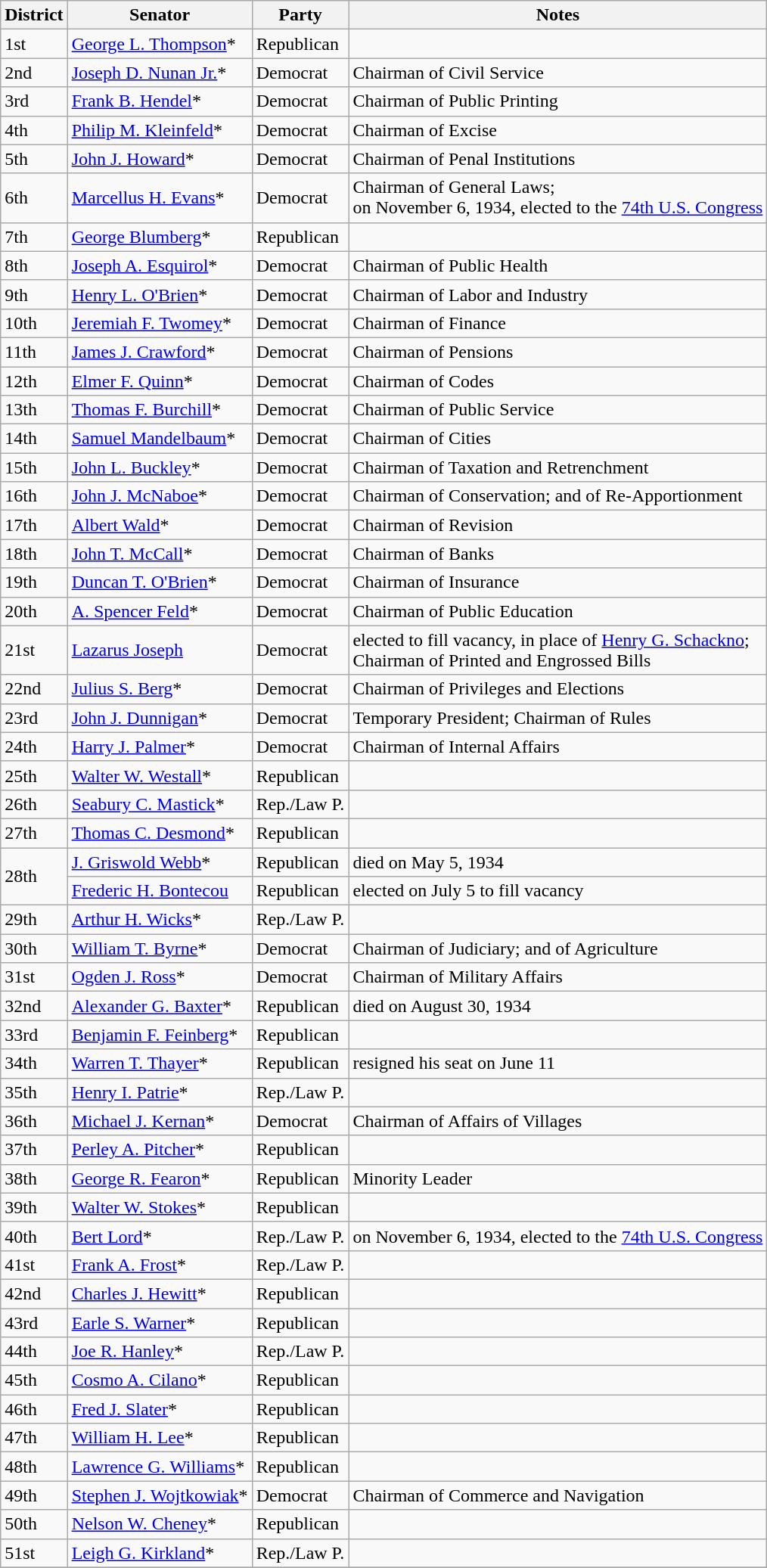<table class=wikitable>
<tr>
<th>District</th>
<th>Senator</th>
<th>Party</th>
<th>Notes</th>
</tr>
<tr>
<td>1st</td>
<td><a href='#'>George L. Thompson</a>*</td>
<td>Republican</td>
<td></td>
</tr>
<tr>
<td>2nd</td>
<td><a href='#'>Joseph D. Nunan Jr.</a>*</td>
<td>Democrat</td>
<td>Chairman of Civil Service</td>
</tr>
<tr>
<td>3rd</td>
<td><a href='#'>Frank B. Hendel</a>*</td>
<td>Democrat</td>
<td>Chairman of Public Printing</td>
</tr>
<tr>
<td>4th</td>
<td><a href='#'>Philip M. Kleinfeld</a>*</td>
<td>Democrat</td>
<td>Chairman of Excise</td>
</tr>
<tr>
<td>5th</td>
<td><a href='#'>John J. Howard</a>*</td>
<td>Democrat</td>
<td>Chairman of Penal Institutions</td>
</tr>
<tr>
<td>6th</td>
<td><a href='#'>Marcellus H. Evans</a>*</td>
<td>Democrat</td>
<td>Chairman of General Laws; <br>on November 6, 1934, elected to the <a href='#'>74th U.S. Congress</a></td>
</tr>
<tr>
<td>7th</td>
<td><a href='#'>George Blumberg</a>*</td>
<td>Republican</td>
<td></td>
</tr>
<tr>
<td>8th</td>
<td><a href='#'>Joseph A. Esquirol</a>*</td>
<td>Democrat</td>
<td>Chairman of Public Health</td>
</tr>
<tr>
<td>9th</td>
<td><a href='#'>Henry L. O'Brien</a>*</td>
<td>Democrat</td>
<td>Chairman of Labor and Industry</td>
</tr>
<tr>
<td>10th</td>
<td><a href='#'>Jeremiah F. Twomey</a>*</td>
<td>Democrat</td>
<td>Chairman of Finance</td>
</tr>
<tr>
<td>11th</td>
<td><a href='#'>James J. Crawford</a>*</td>
<td>Democrat</td>
<td>Chairman of Pensions</td>
</tr>
<tr>
<td>12th</td>
<td><a href='#'>Elmer F. Quinn</a>*</td>
<td>Democrat</td>
<td>Chairman of Codes</td>
</tr>
<tr>
<td>13th</td>
<td><a href='#'>Thomas F. Burchill</a>*</td>
<td>Democrat</td>
<td>Chairman of Public Service</td>
</tr>
<tr>
<td>14th</td>
<td><a href='#'>Samuel Mandelbaum</a>*</td>
<td>Democrat</td>
<td>Chairman of Cities</td>
</tr>
<tr>
<td>15th</td>
<td><a href='#'>John L. Buckley</a>*</td>
<td>Democrat</td>
<td>Chairman of Taxation and Retrenchment</td>
</tr>
<tr>
<td>16th</td>
<td><a href='#'>John J. McNaboe</a>*</td>
<td>Democrat</td>
<td>Chairman of Conservation; and of Re-Apportionment</td>
</tr>
<tr>
<td>17th</td>
<td><a href='#'>Albert Wald</a>*</td>
<td>Democrat</td>
<td>Chairman of Revision</td>
</tr>
<tr>
<td>18th</td>
<td><a href='#'>John T. McCall</a>*</td>
<td>Democrat</td>
<td>Chairman of Banks</td>
</tr>
<tr>
<td>19th</td>
<td><a href='#'>Duncan T. O'Brien</a>*</td>
<td>Democrat</td>
<td>Chairman of Insurance</td>
</tr>
<tr>
<td>20th</td>
<td><a href='#'>A. Spencer Feld</a>*</td>
<td>Democrat</td>
<td>Chairman of Public Education</td>
</tr>
<tr>
<td>21st</td>
<td><a href='#'>Lazarus Joseph</a></td>
<td>Democrat</td>
<td>elected to fill vacancy, in place of <a href='#'>Henry G. Schackno</a>; <br>Chairman of Printed and Engrossed Bills</td>
</tr>
<tr>
<td>22nd</td>
<td><a href='#'>Julius S. Berg</a>*</td>
<td>Democrat</td>
<td>Chairman of Privileges and Elections</td>
</tr>
<tr>
<td>23rd</td>
<td><a href='#'>John J. Dunnigan</a>*</td>
<td>Democrat</td>
<td>Temporary President; Chairman of Rules</td>
</tr>
<tr>
<td>24th</td>
<td><a href='#'>Harry J. Palmer</a>*</td>
<td>Democrat</td>
<td>Chairman of Internal Affairs</td>
</tr>
<tr>
<td>25th</td>
<td><a href='#'>Walter W. Westall</a>*</td>
<td>Republican</td>
<td></td>
</tr>
<tr>
<td>26th</td>
<td><a href='#'>Seabury C. Mastick</a>*</td>
<td>Rep./Law P.</td>
<td></td>
</tr>
<tr>
<td>27th</td>
<td><a href='#'>Thomas C. Desmond</a>*</td>
<td>Republican</td>
<td></td>
</tr>
<tr>
<td rowspan="2">28th</td>
<td><a href='#'>J. Griswold Webb</a>*</td>
<td>Republican</td>
<td>died on May 5, 1934</td>
</tr>
<tr>
<td><a href='#'>Frederic H. Bontecou</a></td>
<td>Republican</td>
<td>elected on July 5 to fill vacancy</td>
</tr>
<tr>
<td>29th</td>
<td><a href='#'>Arthur H. Wicks</a>*</td>
<td>Rep./Law P.</td>
<td></td>
</tr>
<tr>
<td>30th</td>
<td><a href='#'>William T. Byrne</a>*</td>
<td>Democrat</td>
<td>Chairman of Judiciary; and of Agriculture</td>
</tr>
<tr>
<td>31st</td>
<td><a href='#'>Ogden J. Ross</a>*</td>
<td>Democrat</td>
<td>Chairman of Military Affairs</td>
</tr>
<tr>
<td>32nd</td>
<td><a href='#'>Alexander G. Baxter</a>*</td>
<td>Republican</td>
<td>died on August 30, 1934</td>
</tr>
<tr>
<td>33rd</td>
<td><a href='#'>Benjamin F. Feinberg</a>*</td>
<td>Republican</td>
<td></td>
</tr>
<tr>
<td>34th</td>
<td><a href='#'>Warren T. Thayer</a>*</td>
<td>Republican</td>
<td>resigned his seat on June 11</td>
</tr>
<tr>
<td>35th</td>
<td><a href='#'>Henry I. Patrie</a>*</td>
<td>Rep./Law P.</td>
<td></td>
</tr>
<tr>
<td>36th</td>
<td><a href='#'>Michael J. Kernan</a>*</td>
<td>Democrat</td>
<td>Chairman of Affairs of Villages</td>
</tr>
<tr>
<td>37th</td>
<td><a href='#'>Perley A. Pitcher</a>*</td>
<td>Republican</td>
<td></td>
</tr>
<tr>
<td>38th</td>
<td><a href='#'>George R. Fearon</a>*</td>
<td>Republican</td>
<td>Minority Leader</td>
</tr>
<tr>
<td>39th</td>
<td><a href='#'>Walter W. Stokes</a>*</td>
<td>Republican</td>
<td></td>
</tr>
<tr>
<td>40th</td>
<td><a href='#'>Bert Lord</a>*</td>
<td>Rep./Law P.</td>
<td>on November 6, 1934, elected to the <a href='#'>74th U.S. Congress</a></td>
</tr>
<tr>
<td>41st</td>
<td><a href='#'>Frank A. Frost</a>*</td>
<td>Rep./Law P.</td>
<td></td>
</tr>
<tr>
<td>42nd</td>
<td><a href='#'>Charles J. Hewitt</a>*</td>
<td>Republican</td>
<td></td>
</tr>
<tr>
<td>43rd</td>
<td><a href='#'>Earle S. Warner</a>*</td>
<td>Republican</td>
<td></td>
</tr>
<tr>
<td>44th</td>
<td><a href='#'>Joe R. Hanley</a>*</td>
<td>Rep./Law P.</td>
<td></td>
</tr>
<tr>
<td>45th</td>
<td><a href='#'>Cosmo A. Cilano</a>*</td>
<td>Republican</td>
<td></td>
</tr>
<tr>
<td>46th</td>
<td><a href='#'>Fred J. Slater</a>*</td>
<td>Republican</td>
<td></td>
</tr>
<tr>
<td>47th</td>
<td><a href='#'>William H. Lee</a>*</td>
<td>Republican</td>
<td></td>
</tr>
<tr>
<td>48th</td>
<td><a href='#'>Lawrence G. Williams</a>*</td>
<td>Republican</td>
<td></td>
</tr>
<tr>
<td>49th</td>
<td><a href='#'>Stephen J. Wojtkowiak</a>*</td>
<td>Democrat</td>
<td>Chairman of Commerce and Navigation</td>
</tr>
<tr>
<td>50th</td>
<td><a href='#'>Nelson W. Cheney</a>*</td>
<td>Republican</td>
<td></td>
</tr>
<tr>
<td>51st</td>
<td><a href='#'>Leigh G. Kirkland</a>*</td>
<td>Rep./Law P.</td>
<td></td>
</tr>
<tr>
</tr>
</table>
